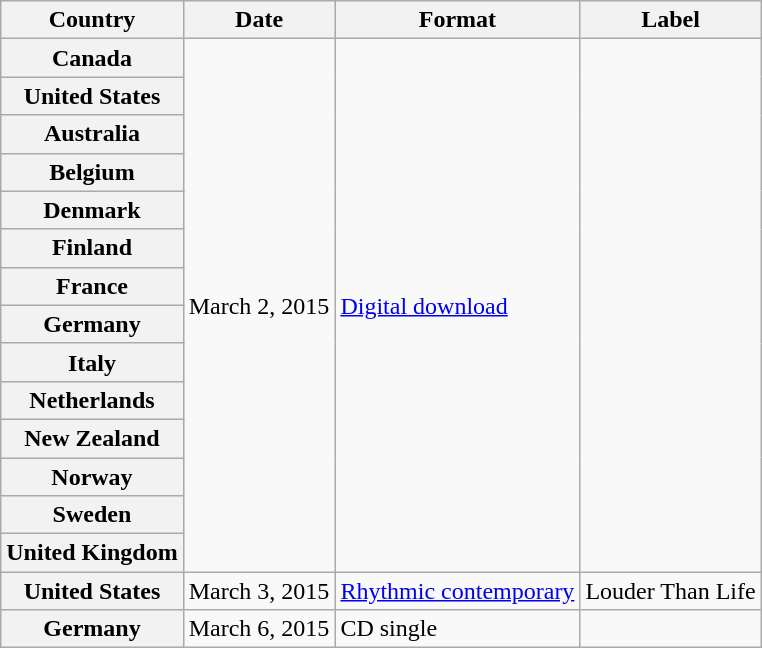<table class="wikitable plainrowheaders sortable">
<tr>
<th scope="col">Country</th>
<th scope="col">Date</th>
<th scope="col">Format</th>
<th scope="col">Label</th>
</tr>
<tr>
<th scope="row">Canada</th>
<td rowspan="14">March 2, 2015</td>
<td rowspan="14"><a href='#'>Digital download</a></td>
<td rowspan="14"></td>
</tr>
<tr>
<th scope="row">United States</th>
</tr>
<tr>
<th scope="row">Australia</th>
</tr>
<tr>
<th scope="row">Belgium</th>
</tr>
<tr>
<th scope="row">Denmark</th>
</tr>
<tr>
<th scope="row">Finland</th>
</tr>
<tr>
<th scope="row">France</th>
</tr>
<tr>
<th scope="row">Germany</th>
</tr>
<tr>
<th scope="row">Italy</th>
</tr>
<tr>
<th scope="row">Netherlands</th>
</tr>
<tr>
<th scope="row">New Zealand</th>
</tr>
<tr>
<th scope="row">Norway</th>
</tr>
<tr>
<th scope="row">Sweden</th>
</tr>
<tr>
<th scope="row" rowspan="1">United Kingdom</th>
</tr>
<tr>
<th scope="row" rowspan="1">United States</th>
<td rowspan="1">March 3, 2015</td>
<td><a href='#'>Rhythmic contemporary</a></td>
<td>Louder Than Life</td>
</tr>
<tr>
<th scope="row">Germany </th>
<td>March 6, 2015</td>
<td>CD single</td>
<td></td>
</tr>
</table>
